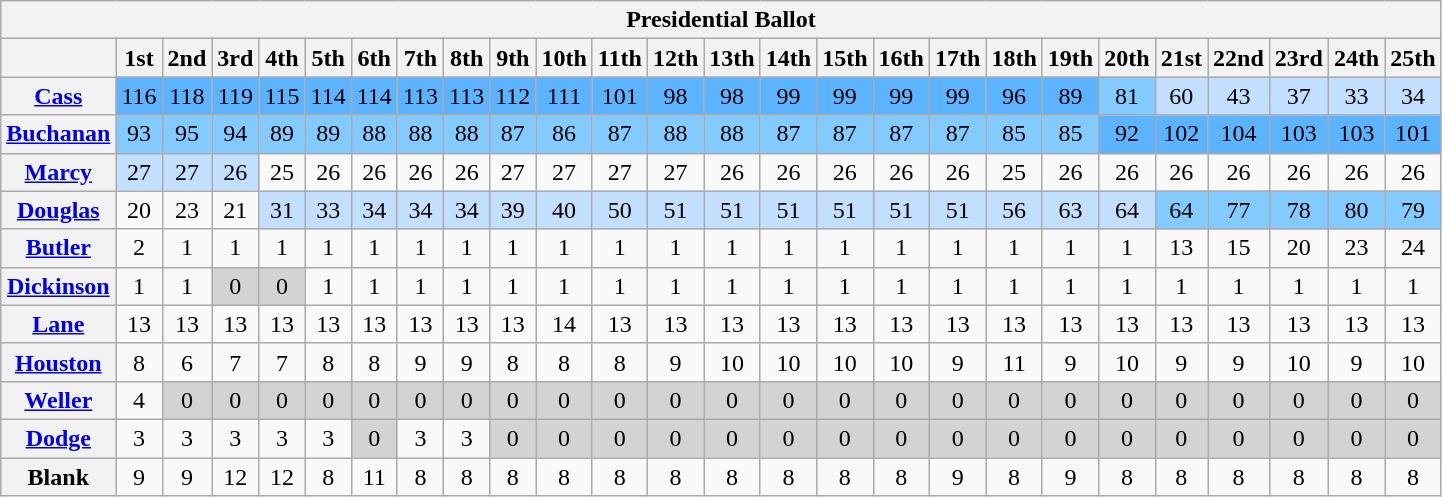<table class="wikitable sortable" style="text-align:center">
<tr>
<th colspan="26"><strong>Presidential Ballot</strong></th>
</tr>
<tr>
<th></th>
<th>1st</th>
<th>2nd</th>
<th>3rd</th>
<th>4th</th>
<th>5th</th>
<th>6th</th>
<th>7th</th>
<th>8th</th>
<th>9th</th>
<th>10th</th>
<th>11th</th>
<th>12th</th>
<th>13th</th>
<th>14th</th>
<th>15th</th>
<th>16th</th>
<th>17th</th>
<th>18th</th>
<th>19th</th>
<th>20th</th>
<th>21st</th>
<th>22nd</th>
<th>23rd</th>
<th>24th</th>
<th>25th</th>
</tr>
<tr>
<th><a href='#'>Cass</a></th>
<td style="background:#5cb3ff">116</td>
<td style="background:#5cb3ff">118</td>
<td style="background:#5cb3ff">119</td>
<td style="background:#5cb3ff">115</td>
<td style="background:#5cb3ff">114</td>
<td style="background:#5cb3ff">114</td>
<td style="background:#5cb3ff">113</td>
<td style="background:#5cb3ff">113</td>
<td style="background:#5cb3ff">112</td>
<td style="background:#5cb3ff">111</td>
<td style="background:#5cb3ff">101</td>
<td style="background:#5cb3ff">98</td>
<td style="background:#5cb3ff">98</td>
<td style="background:#5cb3ff">99</td>
<td style="background:#5cb3ff">99</td>
<td style="background:#5cb3ff">99</td>
<td style="background:#5cb3ff">99</td>
<td style="background:#5cb3ff">96</td>
<td style="background:#5cb3ff">89</td>
<td style="background:#82caff">81</td>
<td style="background:#c2dfff">60</td>
<td style="background:#c2dfff">43</td>
<td style="background:#c2dfff">37</td>
<td style="background:#c2dfff">33</td>
<td style="background:#c2dfff">34</td>
</tr>
<tr>
<th><a href='#'>Buchanan</a></th>
<td style="background:#82caff">93</td>
<td style="background:#82caff">95</td>
<td style="background:#82caff">94</td>
<td style="background:#82caff">89</td>
<td style="background:#82caff">89</td>
<td style="background:#82caff">88</td>
<td style="background:#82caff">88</td>
<td style="background:#82caff">88</td>
<td style="background:#82caff">87</td>
<td style="background:#82caff">86</td>
<td style="background:#82caff">87</td>
<td style="background:#82caff">88</td>
<td style="background:#82caff">88</td>
<td style="background:#82caff">87</td>
<td style="background:#82caff">87</td>
<td style="background:#82caff">87</td>
<td style="background:#82caff">87</td>
<td style="background:#82caff">85</td>
<td style="background:#82caff">85</td>
<td style="background:#5cb3ff">92</td>
<td style="background:#5cb3ff">102</td>
<td style="background:#5cb3ff">104</td>
<td style="background:#5cb3ff">103</td>
<td style="background:#5cb3ff">103</td>
<td style="background:#5cb3ff">101</td>
</tr>
<tr>
<th><a href='#'>Marcy</a></th>
<td style="background:#c2dfff">27</td>
<td style="background:#c2dfff">27</td>
<td style="background:#c2dfff">26</td>
<td>25</td>
<td>26</td>
<td>26</td>
<td>26</td>
<td>26</td>
<td>27</td>
<td>27</td>
<td>27</td>
<td>27</td>
<td>26</td>
<td>26</td>
<td>26</td>
<td>26</td>
<td>26</td>
<td>25</td>
<td>26</td>
<td>26</td>
<td>26</td>
<td>26</td>
<td>26</td>
<td>26</td>
<td>26</td>
</tr>
<tr>
<th><a href='#'>Douglas</a></th>
<td>20</td>
<td>23</td>
<td>21</td>
<td style="background:#c2dfff">31</td>
<td style="background:#c2dfff">33</td>
<td style="background:#c2dfff">34</td>
<td style="background:#c2dfff">34</td>
<td style="background:#c2dfff">34</td>
<td style="background:#c2dfff">39</td>
<td style="background:#c2dfff">40</td>
<td style="background:#c2dfff">50</td>
<td style="background:#c2dfff">51</td>
<td style="background:#c2dfff">51</td>
<td style="background:#c2dfff">51</td>
<td style="background:#c2dfff">51</td>
<td style="background:#c2dfff">51</td>
<td style="background:#c2dfff">51</td>
<td style="background:#c2dfff">56</td>
<td style="background:#c2dfff">63</td>
<td style="background:#c2dfff">64</td>
<td style="background:#82caff">64</td>
<td style="background:#82caff">77</td>
<td style="background:#82caff">78</td>
<td style="background:#82caff">80</td>
<td style="background:#82caff">79</td>
</tr>
<tr>
<th><a href='#'>Butler</a></th>
<td>2</td>
<td>1</td>
<td>1</td>
<td>1</td>
<td>1</td>
<td>1</td>
<td>1</td>
<td>1</td>
<td>1</td>
<td>1</td>
<td>1</td>
<td>1</td>
<td>1</td>
<td>1</td>
<td>1</td>
<td>1</td>
<td>1</td>
<td>1</td>
<td>1</td>
<td>1</td>
<td>13</td>
<td>15</td>
<td>20</td>
<td>23</td>
<td>24</td>
</tr>
<tr>
<th><a href='#'>Dickinson</a></th>
<td>1</td>
<td>1</td>
<td style="background:#d3d3d3">0</td>
<td style="background:#d3d3d3">0</td>
<td>1</td>
<td>1</td>
<td>1</td>
<td>1</td>
<td>1</td>
<td>1</td>
<td>1</td>
<td>1</td>
<td>1</td>
<td>1</td>
<td>1</td>
<td>1</td>
<td>1</td>
<td>1</td>
<td>1</td>
<td>1</td>
<td>1</td>
<td>1</td>
<td>1</td>
<td>1</td>
<td>1</td>
</tr>
<tr>
<th><a href='#'>Lane</a></th>
<td>13</td>
<td>13</td>
<td>13</td>
<td>13</td>
<td>13</td>
<td>13</td>
<td>13</td>
<td>13</td>
<td>13</td>
<td>14</td>
<td>13</td>
<td>13</td>
<td>13</td>
<td>13</td>
<td>13</td>
<td>13</td>
<td>13</td>
<td>13</td>
<td>13</td>
<td>13</td>
<td>13</td>
<td>13</td>
<td>13</td>
<td>13</td>
<td>13</td>
</tr>
<tr>
<th><a href='#'>Houston</a></th>
<td>8</td>
<td>6</td>
<td>7</td>
<td>7</td>
<td>8</td>
<td>8</td>
<td>9</td>
<td>9</td>
<td>8</td>
<td>8</td>
<td>8</td>
<td>9</td>
<td>10</td>
<td>10</td>
<td>10</td>
<td>10</td>
<td>9</td>
<td>11</td>
<td>9</td>
<td>10</td>
<td>9</td>
<td>9</td>
<td>10</td>
<td>9</td>
<td>10</td>
</tr>
<tr>
<th><a href='#'>Weller</a></th>
<td>4</td>
<td style="background:#d3d3d3">0</td>
<td style="background:#d3d3d3">0</td>
<td style="background:#d3d3d3">0</td>
<td style="background:#d3d3d3">0</td>
<td style="background:#d3d3d3">0</td>
<td style="background:#d3d3d3">0</td>
<td style="background:#d3d3d3">0</td>
<td style="background:#d3d3d3">0</td>
<td style="background:#d3d3d3">0</td>
<td style="background:#d3d3d3">0</td>
<td style="background:#d3d3d3">0</td>
<td style="background:#d3d3d3">0</td>
<td style="background:#d3d3d3">0</td>
<td style="background:#d3d3d3">0</td>
<td style="background:#d3d3d3">0</td>
<td style="background:#d3d3d3">0</td>
<td style="background:#d3d3d3">0</td>
<td style="background:#d3d3d3">0</td>
<td style="background:#d3d3d3">0</td>
<td style="background:#d3d3d3">0</td>
<td style="background:#d3d3d3">0</td>
<td style="background:#d3d3d3">0</td>
<td style="background:#d3d3d3">0</td>
<td style="background:#d3d3d3">0</td>
</tr>
<tr>
<th><a href='#'>Dodge</a></th>
<td>3</td>
<td>3</td>
<td>3</td>
<td>3</td>
<td>3</td>
<td style="background:#d3d3d3">0</td>
<td>3</td>
<td>3</td>
<td style="background:#d3d3d3">0</td>
<td style="background:#d3d3d3">0</td>
<td style="background:#d3d3d3">0</td>
<td style="background:#d3d3d3">0</td>
<td style="background:#d3d3d3">0</td>
<td style="background:#d3d3d3">0</td>
<td style="background:#d3d3d3">0</td>
<td style="background:#d3d3d3">0</td>
<td style="background:#d3d3d3">0</td>
<td style="background:#d3d3d3">0</td>
<td style="background:#d3d3d3">0</td>
<td style="background:#d3d3d3">0</td>
<td style="background:#d3d3d3">0</td>
<td style="background:#d3d3d3">0</td>
<td style="background:#d3d3d3">0</td>
<td style="background:#d3d3d3">0</td>
<td style="background:#d3d3d3">0</td>
</tr>
<tr>
<th>Blank</th>
<td>9</td>
<td>9</td>
<td>12</td>
<td>12</td>
<td>8</td>
<td>11</td>
<td>8</td>
<td>8</td>
<td>8</td>
<td>8</td>
<td>8</td>
<td>8</td>
<td>8</td>
<td>8</td>
<td>8</td>
<td>8</td>
<td>9</td>
<td>8</td>
<td>9</td>
<td>8</td>
<td>8</td>
<td>8</td>
<td>8</td>
<td>8</td>
<td>8</td>
</tr>
</table>
